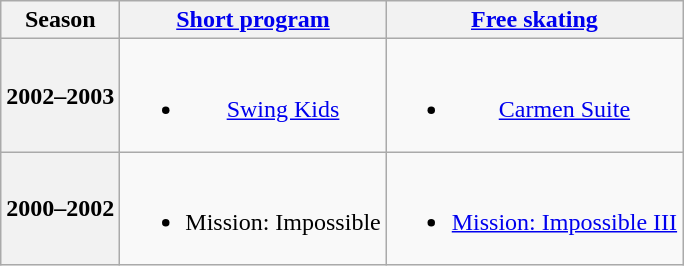<table class=wikitable style=text-align:center>
<tr>
<th>Season</th>
<th><a href='#'>Short program</a></th>
<th><a href='#'>Free skating</a></th>
</tr>
<tr>
<th>2002–2003 <br> </th>
<td><br><ul><li><a href='#'>Swing Kids</a> <br></li></ul></td>
<td><br><ul><li><a href='#'>Carmen Suite</a> <br></li></ul></td>
</tr>
<tr>
<th>2000–2002 <br> </th>
<td><br><ul><li>Mission: Impossible <br></li></ul></td>
<td><br><ul><li><a href='#'>Mission: Impossible III</a> <br></li></ul></td>
</tr>
</table>
